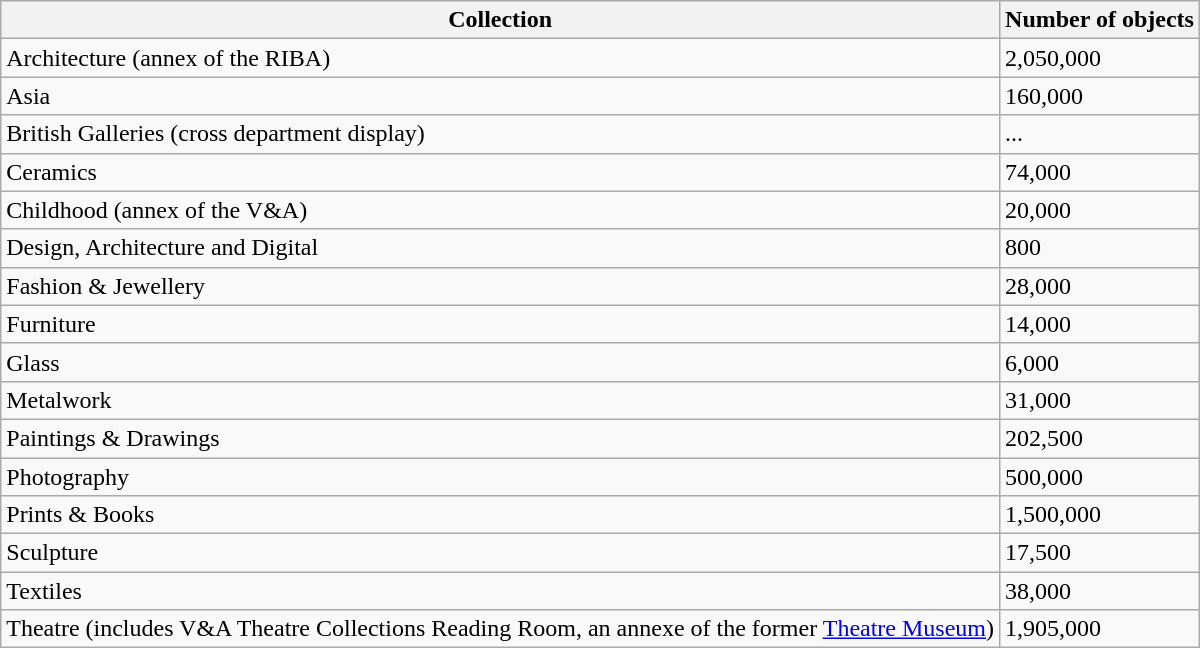<table class="wikitable">
<tr>
<th>Collection</th>
<th>Number of objects</th>
</tr>
<tr>
<td>Architecture (annex of the RIBA)</td>
<td>2,050,000</td>
</tr>
<tr>
<td>Asia</td>
<td>160,000</td>
</tr>
<tr>
<td>British Galleries (cross department display)</td>
<td>...</td>
</tr>
<tr>
<td>Ceramics</td>
<td>74,000</td>
</tr>
<tr>
<td>Childhood (annex of the V&A)</td>
<td>20,000</td>
</tr>
<tr>
<td>Design, Architecture and Digital</td>
<td>800</td>
</tr>
<tr>
<td>Fashion & Jewellery</td>
<td>28,000</td>
</tr>
<tr>
<td>Furniture</td>
<td>14,000</td>
</tr>
<tr>
<td>Glass</td>
<td>6,000</td>
</tr>
<tr>
<td>Metalwork</td>
<td>31,000</td>
</tr>
<tr>
<td>Paintings & Drawings</td>
<td>202,500</td>
</tr>
<tr>
<td>Photography</td>
<td>500,000</td>
</tr>
<tr>
<td>Prints & Books</td>
<td>1,500,000</td>
</tr>
<tr>
<td>Sculpture</td>
<td>17,500</td>
</tr>
<tr>
<td>Textiles</td>
<td>38,000</td>
</tr>
<tr>
<td>Theatre (includes V&A Theatre Collections Reading Room, an annexe of the former <a href='#'>Theatre Museum</a>)</td>
<td>1,905,000</td>
</tr>
</table>
